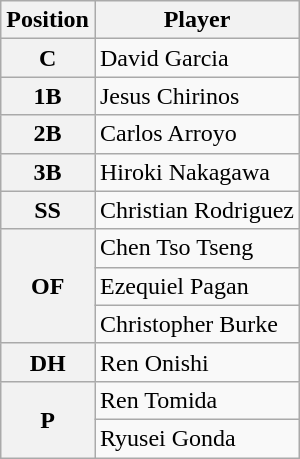<table class = wikitable>
<tr>
<th>Position</th>
<th>Player</th>
</tr>
<tr>
<th>C</th>
<td> David Garcia</td>
</tr>
<tr>
<th>1B</th>
<td> Jesus Chirinos</td>
</tr>
<tr>
<th>2B</th>
<td> Carlos Arroyo</td>
</tr>
<tr>
<th>3B</th>
<td> Hiroki Nakagawa</td>
</tr>
<tr>
<th>SS</th>
<td> Christian Rodriguez</td>
</tr>
<tr>
<th rowspan=3>OF</th>
<td> Chen Tso Tseng</td>
</tr>
<tr>
<td> Ezequiel Pagan</td>
</tr>
<tr>
<td> Christopher Burke</td>
</tr>
<tr>
<th>DH</th>
<td> Ren Onishi</td>
</tr>
<tr>
<th rowspan=2>P</th>
<td> Ren Tomida</td>
</tr>
<tr>
<td> Ryusei Gonda</td>
</tr>
</table>
